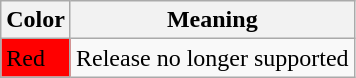<table class="wikitable" align=>
<tr>
<th>Color</th>
<th>Meaning</th>
</tr>
<tr>
<td style="background-color:red;">Red</td>
<td>Release no longer supported</td>
</tr>
</table>
